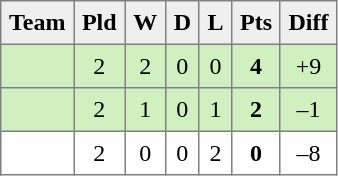<table style=border-collapse:collapse border=1 cellspacing=0 cellpadding=5>
<tr align=center bgcolor=#efefef>
<th>Team</th>
<th>Pld</th>
<th>W</th>
<th>D</th>
<th>L</th>
<th>Pts</th>
<th>Diff</th>
</tr>
<tr align=center style="background:#D0F0C0;">
<td style="text-align:left;"> </td>
<td>2</td>
<td>2</td>
<td>0</td>
<td>0</td>
<td><strong>4</strong></td>
<td>+9</td>
</tr>
<tr align=center style="background:#D0F0C0;">
<td style="text-align:left;"> </td>
<td>2</td>
<td>1</td>
<td>0</td>
<td>1</td>
<td><strong>2</strong></td>
<td>–1</td>
</tr>
<tr align=center style="background:#FFFFFF;">
<td style="text-align:left;"> </td>
<td>2</td>
<td>0</td>
<td>0</td>
<td>2</td>
<td><strong>0</strong></td>
<td>–8</td>
</tr>
</table>
